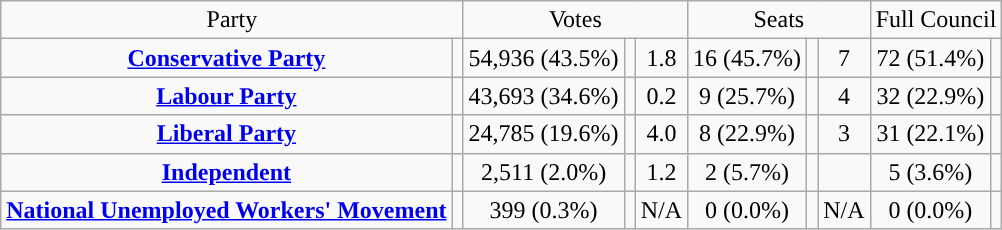<table class=wikitable style="text-align:center;">
<tr>
<td colspan=2>Party</td>
<td colspan=3>Votes</td>
<td colspan=3>Seats</td>
<td colspan=3>Full Council</td>
</tr>
<tr>
<td><strong><a href='#'>Conservative Party</a></strong></td>
<td style="background:"></td>
<td>54,936 (43.5%)</td>
<td></td>
<td> 1.8</td>
<td>16 (45.7%)</td>
<td></td>
<td> 7</td>
<td>72 (51.4%)</td>
<td></td>
</tr>
<tr>
<td><strong><a href='#'>Labour Party</a></strong></td>
<td style="background:"></td>
<td>43,693 (34.6%)</td>
<td></td>
<td> 0.2</td>
<td>9 (25.7%)</td>
<td></td>
<td> 4</td>
<td>32 (22.9%)</td>
<td></td>
</tr>
<tr>
<td><strong><a href='#'>Liberal Party</a></strong></td>
<td style="background:"></td>
<td>24,785 (19.6%)</td>
<td></td>
<td> 4.0</td>
<td>8 (22.9%)</td>
<td></td>
<td> 3</td>
<td>31 (22.1%)</td>
<td></td>
</tr>
<tr>
<td><strong><a href='#'>Independent</a></strong></td>
<td style="background:"></td>
<td>2,511 (2.0%)</td>
<td></td>
<td> 1.2</td>
<td>2 (5.7%)</td>
<td></td>
<td></td>
<td>5 (3.6%)</td>
<td></td>
</tr>
<tr>
<td><strong><a href='#'>National Unemployed Workers' Movement</a></strong></td>
<td style="background:"></td>
<td>399 (0.3%)</td>
<td></td>
<td>N/A</td>
<td>0 (0.0%)</td>
<td></td>
<td>N/A</td>
<td>0 (0.0%)</td>
<td></td>
</tr>
</table>
